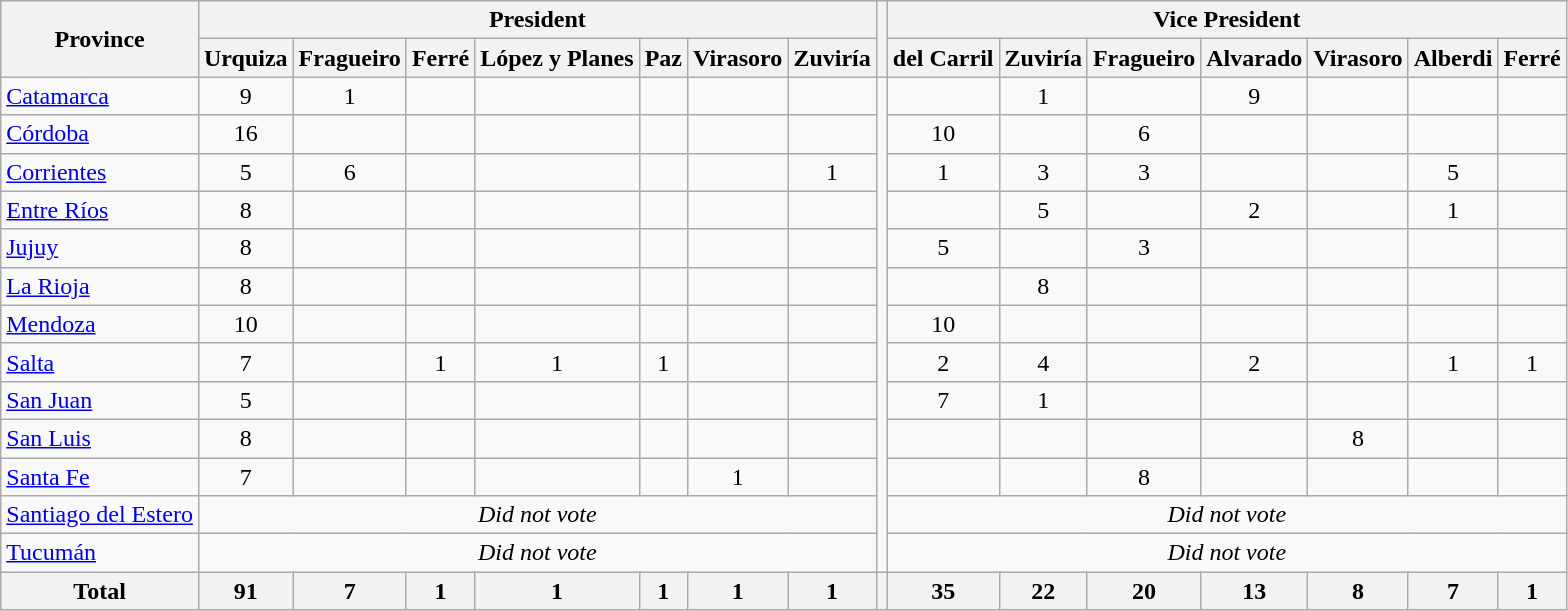<table class="wikitable" style="text-align:center;">
<tr>
<th rowspan=2>Province</th>
<th colspan=7>President</th>
<th rowspan=2></th>
<th colspan=7>Vice President</th>
</tr>
<tr>
<th>Urquiza</th>
<th>Fragueiro</th>
<th>Ferré</th>
<th>López y Planes</th>
<th>Paz</th>
<th>Virasoro</th>
<th>Zuviría</th>
<th>del Carril</th>
<th>Zuviría</th>
<th>Fragueiro</th>
<th>Alvarado</th>
<th>Virasoro</th>
<th>Alberdi</th>
<th>Ferré</th>
</tr>
<tr>
<td align="left"><a href='#'>Catamarca</a></td>
<td>9</td>
<td>1</td>
<td></td>
<td></td>
<td></td>
<td></td>
<td></td>
<td rowspan=13></td>
<td></td>
<td>1</td>
<td></td>
<td>9</td>
<td></td>
<td></td>
<td></td>
</tr>
<tr>
<td align="left"><a href='#'>Córdoba</a></td>
<td>16</td>
<td></td>
<td></td>
<td></td>
<td></td>
<td></td>
<td></td>
<td>10</td>
<td></td>
<td>6</td>
<td></td>
<td></td>
<td></td>
<td></td>
</tr>
<tr>
<td align="left"><a href='#'>Corrientes</a></td>
<td>5</td>
<td>6</td>
<td></td>
<td></td>
<td></td>
<td></td>
<td>1</td>
<td>1</td>
<td>3</td>
<td>3</td>
<td></td>
<td></td>
<td>5</td>
<td></td>
</tr>
<tr>
<td align="left"><a href='#'>Entre Ríos</a></td>
<td>8</td>
<td></td>
<td></td>
<td></td>
<td></td>
<td></td>
<td></td>
<td></td>
<td>5</td>
<td></td>
<td>2</td>
<td></td>
<td>1</td>
<td></td>
</tr>
<tr>
<td align="left"><a href='#'>Jujuy</a></td>
<td>8</td>
<td></td>
<td></td>
<td></td>
<td></td>
<td></td>
<td></td>
<td>5</td>
<td></td>
<td>3</td>
<td></td>
<td></td>
<td></td>
<td></td>
</tr>
<tr>
<td align="left"><a href='#'>La Rioja</a></td>
<td>8</td>
<td></td>
<td></td>
<td></td>
<td></td>
<td></td>
<td></td>
<td></td>
<td>8</td>
<td></td>
<td></td>
<td></td>
<td></td>
<td></td>
</tr>
<tr>
<td align="left"><a href='#'>Mendoza</a></td>
<td>10</td>
<td></td>
<td></td>
<td></td>
<td></td>
<td></td>
<td></td>
<td>10</td>
<td></td>
<td></td>
<td></td>
<td></td>
<td></td>
<td></td>
</tr>
<tr>
<td align="left"><a href='#'>Salta</a></td>
<td>7</td>
<td></td>
<td>1</td>
<td>1</td>
<td>1</td>
<td></td>
<td></td>
<td>2</td>
<td>4</td>
<td></td>
<td>2</td>
<td></td>
<td>1</td>
<td>1</td>
</tr>
<tr>
<td align="left"><a href='#'>San Juan</a></td>
<td>5</td>
<td></td>
<td></td>
<td></td>
<td></td>
<td></td>
<td></td>
<td>7</td>
<td>1</td>
<td></td>
<td></td>
<td></td>
<td></td>
<td></td>
</tr>
<tr>
<td align="left"><a href='#'>San Luis</a></td>
<td>8</td>
<td></td>
<td></td>
<td></td>
<td></td>
<td></td>
<td></td>
<td></td>
<td></td>
<td></td>
<td></td>
<td>8</td>
<td></td>
<td></td>
</tr>
<tr>
<td align="left"><a href='#'>Santa Fe</a></td>
<td>7</td>
<td></td>
<td></td>
<td></td>
<td></td>
<td>1</td>
<td></td>
<td></td>
<td></td>
<td>8</td>
<td></td>
<td></td>
<td></td>
<td></td>
</tr>
<tr>
<td align="left"><a href='#'>Santiago del Estero</a></td>
<td colspan=7><em>Did not vote</em></td>
<td colspan=7><em>Did not vote</em></td>
</tr>
<tr>
<td align="left"><a href='#'>Tucumán</a></td>
<td colspan=7><em>Did not vote</em></td>
<td colspan=7><em>Did not vote</em></td>
</tr>
<tr>
<th>Total</th>
<th>91</th>
<th>7</th>
<th>1</th>
<th>1</th>
<th>1</th>
<th>1</th>
<th>1</th>
<th></th>
<th>35</th>
<th>22</th>
<th>20</th>
<th>13</th>
<th>8</th>
<th>7</th>
<th>1</th>
</tr>
</table>
